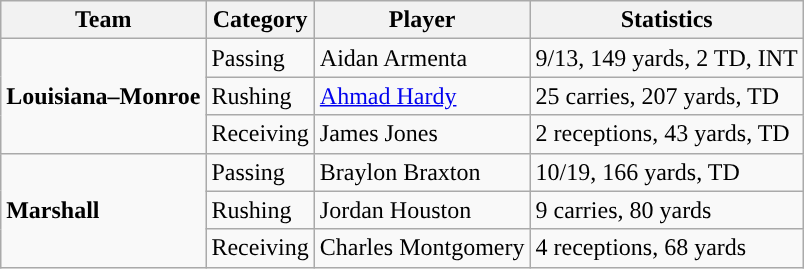<table class="wikitable" style="float: right;">
<tr>
<th>Team</th>
<th>Category</th>
<th>Player</th>
<th>Statistics</th>
</tr>
<tr>
<td rowspan=3><strong>Louisiana–Monroe</strong></td>
<td>Passing</td>
<td>Aidan Armenta</td>
<td>9/13, 149 yards, 2 TD, INT</td>
</tr>
<tr>
<td>Rushing</td>
<td><a href='#'>Ahmad Hardy</a></td>
<td>25 carries, 207 yards, TD</td>
</tr>
<tr>
<td>Receiving</td>
<td>James Jones</td>
<td>2 receptions, 43 yards, TD</td>
</tr>
<tr>
<td rowspan=3><strong>Marshall</strong></td>
<td>Passing</td>
<td>Braylon Braxton</td>
<td>10/19, 166 yards, TD</td>
</tr>
<tr>
<td>Rushing</td>
<td>Jordan Houston</td>
<td>9 carries, 80 yards</td>
</tr>
<tr>
<td>Receiving</td>
<td>Charles Montgomery</td>
<td>4 receptions, 68 yards</td>
</tr>
</table>
